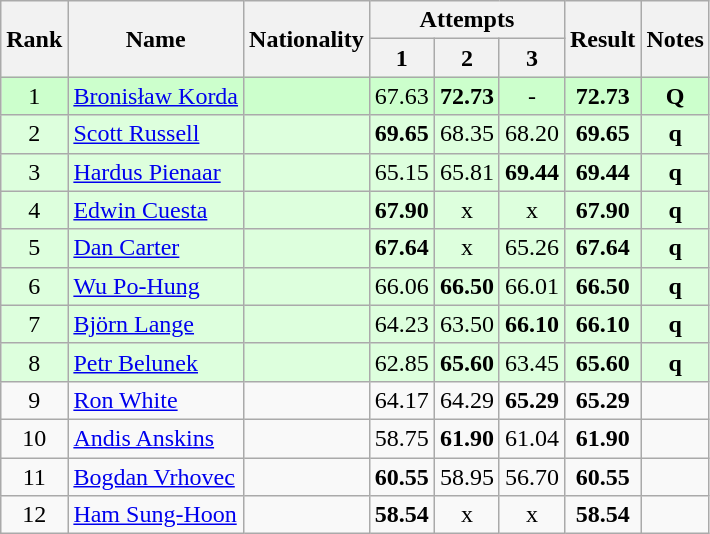<table class="wikitable sortable" style="text-align:center">
<tr>
<th rowspan=2>Rank</th>
<th rowspan=2>Name</th>
<th rowspan=2>Nationality</th>
<th colspan=3>Attempts</th>
<th rowspan=2>Result</th>
<th rowspan=2>Notes</th>
</tr>
<tr>
<th>1</th>
<th>2</th>
<th>3</th>
</tr>
<tr bgcolor=ccffcc>
<td>1</td>
<td align=left><a href='#'>Bronisław Korda</a></td>
<td align=left></td>
<td>67.63</td>
<td><strong>72.73</strong></td>
<td>-</td>
<td><strong>72.73</strong></td>
<td><strong>Q</strong></td>
</tr>
<tr bgcolor=ddffdd>
<td>2</td>
<td align=left><a href='#'>Scott Russell</a></td>
<td align=left></td>
<td><strong>69.65</strong></td>
<td>68.35</td>
<td>68.20</td>
<td><strong>69.65</strong></td>
<td><strong>q</strong></td>
</tr>
<tr bgcolor=ddffdd>
<td>3</td>
<td align=left><a href='#'>Hardus Pienaar</a></td>
<td align=left></td>
<td>65.15</td>
<td>65.81</td>
<td><strong>69.44</strong></td>
<td><strong>69.44</strong></td>
<td><strong>q</strong></td>
</tr>
<tr bgcolor=ddffdd>
<td>4</td>
<td align=left><a href='#'>Edwin Cuesta</a></td>
<td align=left></td>
<td><strong>67.90</strong></td>
<td>x</td>
<td>x</td>
<td><strong>67.90</strong></td>
<td><strong>q</strong></td>
</tr>
<tr bgcolor=ddffdd>
<td>5</td>
<td align=left><a href='#'>Dan Carter</a></td>
<td align=left></td>
<td><strong>67.64</strong></td>
<td>x</td>
<td>65.26</td>
<td><strong>67.64</strong></td>
<td><strong>q</strong></td>
</tr>
<tr bgcolor=ddffdd>
<td>6</td>
<td align=left><a href='#'>Wu Po-Hung</a></td>
<td align=left></td>
<td>66.06</td>
<td><strong>66.50</strong></td>
<td>66.01</td>
<td><strong>66.50</strong></td>
<td><strong>q</strong></td>
</tr>
<tr bgcolor=ddffdd>
<td>7</td>
<td align=left><a href='#'>Björn Lange</a></td>
<td align=left></td>
<td>64.23</td>
<td>63.50</td>
<td><strong>66.10</strong></td>
<td><strong>66.10</strong></td>
<td><strong>q</strong></td>
</tr>
<tr bgcolor=ddffdd>
<td>8</td>
<td align=left><a href='#'>Petr Belunek</a></td>
<td align=left></td>
<td>62.85</td>
<td><strong>65.60</strong></td>
<td>63.45</td>
<td><strong>65.60</strong></td>
<td><strong>q</strong></td>
</tr>
<tr>
<td>9</td>
<td align=left><a href='#'>Ron White</a></td>
<td align=left></td>
<td>64.17</td>
<td>64.29</td>
<td><strong>65.29</strong></td>
<td><strong>65.29</strong></td>
<td></td>
</tr>
<tr>
<td>10</td>
<td align=left><a href='#'>Andis Anskins</a></td>
<td align=left></td>
<td>58.75</td>
<td><strong>61.90</strong></td>
<td>61.04</td>
<td><strong>61.90</strong></td>
<td></td>
</tr>
<tr>
<td>11</td>
<td align=left><a href='#'>Bogdan Vrhovec</a></td>
<td align=left></td>
<td><strong>60.55</strong></td>
<td>58.95</td>
<td>56.70</td>
<td><strong>60.55</strong></td>
<td></td>
</tr>
<tr>
<td>12</td>
<td align=left><a href='#'>Ham Sung-Hoon</a></td>
<td align=left></td>
<td><strong>58.54</strong></td>
<td>x</td>
<td>x</td>
<td><strong>58.54</strong></td>
<td></td>
</tr>
</table>
